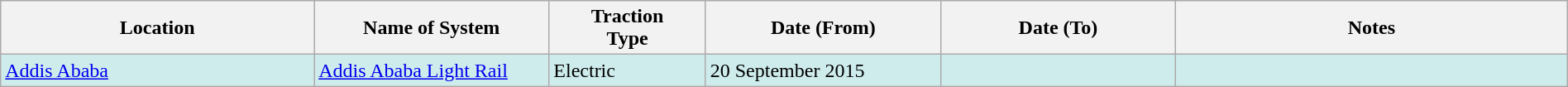<table class="wikitable" style="width:100%;">
<tr>
<th style="width:20%;">Location</th>
<th style="width:15%;">Name of System</th>
<th style="width:10%;">Traction<br>Type</th>
<th style="width:15%;">Date (From)</th>
<th style="width:15%;">Date (To)</th>
<th style="width:25%;">Notes</th>
</tr>
<tr>
<td style="background:#CFECEC"><a href='#'>Addis Ababa</a></td>
<td style="background:#CFECEC"><a href='#'>Addis Ababa Light Rail</a></td>
<td style="background:#CFECEC">Electric</td>
<td style="background:#CFECEC">20 September 2015</td>
<td style="background:#CFECEC"> </td>
<td style="background:#CFECEC"> </td>
</tr>
</table>
